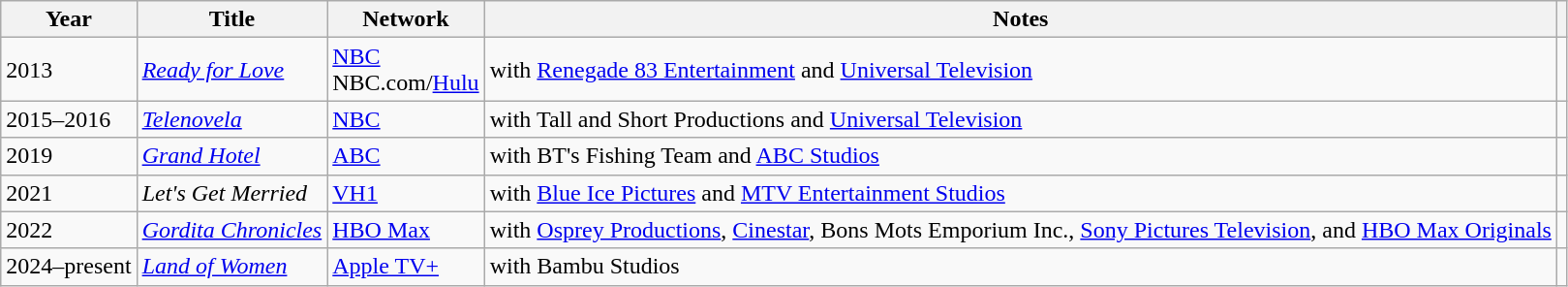<table class="wikitable sortable">
<tr>
<th>Year</th>
<th>Title</th>
<th>Network</th>
<th class="unsortable">Notes</th>
<th class="unsortable"></th>
</tr>
<tr>
<td>2013</td>
<td><em><a href='#'>Ready for Love</a></em></td>
<td><a href='#'>NBC</a><br>NBC.com/<a href='#'>Hulu</a></td>
<td>with <a href='#'>Renegade 83 Entertainment</a> and <a href='#'>Universal Television</a></td>
<td></td>
</tr>
<tr>
<td>2015–2016</td>
<td><em><a href='#'>Telenovela</a></em></td>
<td><a href='#'>NBC</a></td>
<td>with Tall and Short Productions and <a href='#'>Universal Television</a></td>
<td></td>
</tr>
<tr>
<td>2019</td>
<td><em><a href='#'>Grand Hotel</a></em></td>
<td><a href='#'>ABC</a></td>
<td>with BT's Fishing Team and <a href='#'>ABC Studios</a></td>
<td></td>
</tr>
<tr>
<td>2021</td>
<td><em>Let's Get Merried</em></td>
<td><a href='#'>VH1</a></td>
<td>with <a href='#'>Blue Ice Pictures</a> and <a href='#'>MTV Entertainment Studios</a></td>
<td></td>
</tr>
<tr>
<td>2022</td>
<td><em><a href='#'>Gordita Chronicles</a></em></td>
<td><a href='#'>HBO Max</a></td>
<td>with <a href='#'>Osprey Productions</a>, <a href='#'>Cinestar</a>, Bons Mots Emporium Inc., <a href='#'>Sony Pictures Television</a>, and <a href='#'>HBO Max Originals</a></td>
<td></td>
</tr>
<tr>
<td>2024–present</td>
<td><em><a href='#'>Land of Women</a></em></td>
<td><a href='#'>Apple TV+</a></td>
<td>with Bambu Studios</td>
<td></td>
</tr>
</table>
